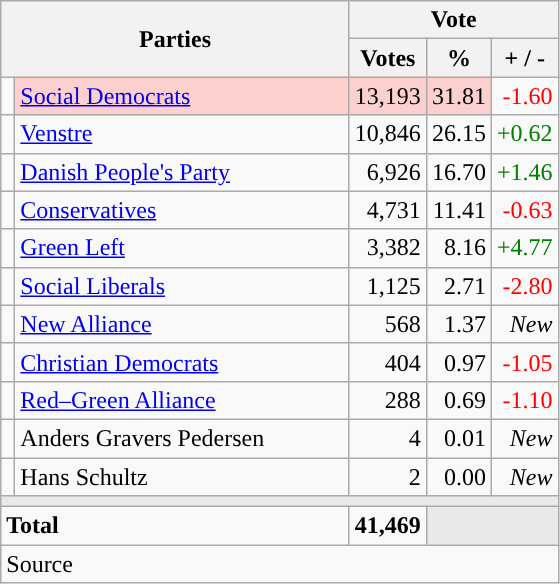<table class="wikitable" style="text-align:right;">
<tr>
<th style="text-align:centre;" rowspan="2" colspan="2" width="225">Parties</th>
<th colspan="3">Vote</th>
</tr>
<tr>
<th width="15">Votes</th>
<th width="15">%</th>
<th width="15">+ / -</th>
</tr>
<tr>
<td width="2" style="color:inherit;background:"></td>
<td bgcolor=#fbd0ce  align="left"><a href='#'>Social Democrats</a></td>
<td bgcolor=#fbd0ce>13,193</td>
<td bgcolor=#fbd0ce>31.81</td>
<td style=color:red;>-1.60</td>
</tr>
<tr>
<td width="2" style="color:inherit;background:"></td>
<td align="left"><a href='#'>Venstre</a></td>
<td>10,846</td>
<td>26.15</td>
<td style=color:green;>+0.62</td>
</tr>
<tr>
<td width="2" style="color:inherit;background:"></td>
<td align="left"><a href='#'>Danish People's Party</a></td>
<td>6,926</td>
<td>16.70</td>
<td style=color:green;>+1.46</td>
</tr>
<tr>
<td width="2" style="color:inherit;background:"></td>
<td align="left"><a href='#'>Conservatives</a></td>
<td>4,731</td>
<td>11.41</td>
<td style=color:red;>-0.63</td>
</tr>
<tr>
<td width="2" style="color:inherit;background:"></td>
<td align="left"><a href='#'>Green Left</a></td>
<td>3,382</td>
<td>8.16</td>
<td style=color:green;>+4.77</td>
</tr>
<tr>
<td width="2" style="color:inherit;background:"></td>
<td align="left"><a href='#'>Social Liberals</a></td>
<td>1,125</td>
<td>2.71</td>
<td style=color:red;>-2.80</td>
</tr>
<tr>
<td width="2" style="color:inherit;background:"></td>
<td align="left"><a href='#'>New Alliance</a></td>
<td>568</td>
<td>1.37</td>
<td><em>New</em></td>
</tr>
<tr>
<td width="2" style="color:inherit;background:"></td>
<td align="left"><a href='#'>Christian Democrats</a></td>
<td>404</td>
<td>0.97</td>
<td style=color:red;>-1.05</td>
</tr>
<tr>
<td width="2" style="color:inherit;background:"></td>
<td align="left"><a href='#'>Red–Green Alliance</a></td>
<td>288</td>
<td>0.69</td>
<td style=color:red;>-1.10</td>
</tr>
<tr>
<td width="2" style="color:inherit;background:"></td>
<td align="left">Anders Gravers Pedersen</td>
<td>4</td>
<td>0.01</td>
<td><em>New</em></td>
</tr>
<tr>
<td width="2" style="color:inherit;background:"></td>
<td align="left">Hans Schultz</td>
<td>2</td>
<td>0.00</td>
<td><em>New</em></td>
</tr>
<tr>
<td colspan="7" bgcolor="#E9E9E9"></td>
</tr>
<tr>
<td align="left" colspan="2"><strong>Total</strong></td>
<td><strong>41,469</strong></td>
<td bgcolor="#E9E9E9" colspan="2"></td>
</tr>
<tr>
<td align="left" colspan="6">Source</td>
</tr>
</table>
